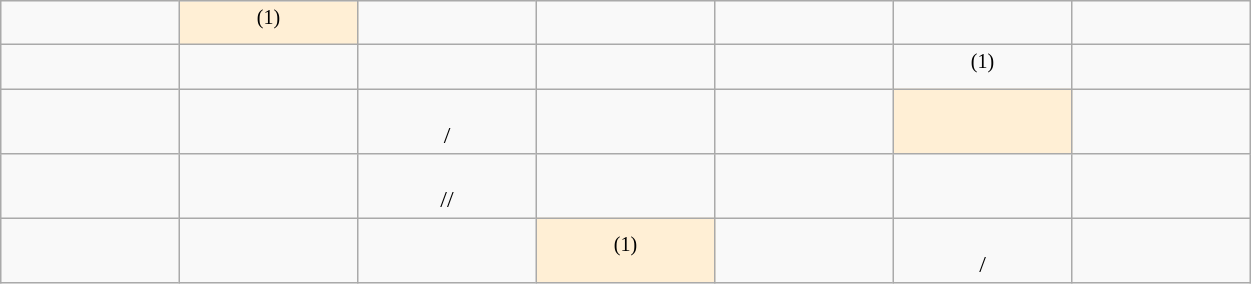<table class="wikitable Unicode" dir="rtl">
<tr>
<td style="width:7em; text-align:center; padding: 3px;"><span></span><br></td>
<td style="width:7em; text-align:center; padding: 3px;"><span></span><br></td>
<td style="width:7em; text-align:center; padding: 3px;"><span></span><br></td>
<td style="width:7em; text-align:center; padding: 3px;"><span></span><br></td>
<td style="width:7em; text-align:center; padding: 3px;"><span></span><br></td>
<td style="width:7em; text-align:center; padding: 3px;" bgcolor="#FFEFD5"><span></span> <sup>(1)</sup><br></td>
<td style="width:7em; text-align:center; padding: 3px;"><span></span><br></td>
</tr>
<tr>
<td style="width:7em; text-align:center; padding: 3px;"><span></span><br></td>
<td style="width:7em; text-align:center; padding: 3px;"><span></span> <sup>(1)</sup><br></td>
<td style="width:7em; text-align:center; padding: 3px;"><span></span><br></td>
<td style="width:7em; text-align:center; padding: 3px;"><span></span><br></td>
<td style="width:7em; text-align:center; padding: 3px;"><span></span><br></td>
<td style="width:7em; text-align:center; padding: 3px;"><span></span><br></td>
<td style="width:7em; text-align:center; padding: 3px;"><span></span><br></td>
</tr>
<tr>
<td style="width:7em; text-align:center; padding: 3px;"><span></span><br></td>
<td style="width:7em; text-align:center; padding: 3px;" bgcolor="#FFEFD5"><span></span><br></td>
<td style="width:7em; text-align:center; padding: 3px;"><span></span><br></td>
<td style="width:7em; text-align:center; padding: 3px;"><span></span><br></td>
<td style="width:7em; text-align:center; padding: 3px;"><span></span><br>/</td>
<td style="width:7em; text-align:center; padding: 3px;"><span></span><br></td>
<td style="width:7em; text-align:center; padding: 3px;"><span></span><br></td>
</tr>
<tr>
<td style="width:7em; text-align:center; padding: 3px;"><span></span><br></td>
<td style="width:7em; text-align:center; padding: 3px;"><span></span><br></td>
<td style="width:7em; text-align:center; padding: 3px;"><span></span><br></td>
<td style="width:7em; text-align:center; padding: 3px;"><span></span><br></td>
<td style="width:7em; text-align:center; padding: 3px;"><span></span><br>//</td>
<td style="width:7em; text-align:center; padding: 3px;"><span></span><br></td>
<td style="width:7em; text-align:center; padding: 3px;"><span></span><br></td>
</tr>
<tr>
<td style="width:7em; text-align:center; padding: 3px;"><span></span><br></td>
<td style="width:7em; text-align:center; padding: 3px;"><span></span><br>/</td>
<td style="width:7em; text-align:center; padding: 3px;"><span></span><br></td>
<td style="width:7em; text-align:center; padding: 3px;" bgcolor="#FFEFD5"><span></span> <sup>(1)</sup><br></td>
<td style="width:7em; text-align:center; padding: 3px;"><span></span><br></td>
<td style="width:7em; text-align:center; padding: 3px;"><span></span><br></td>
</tr>
</table>
